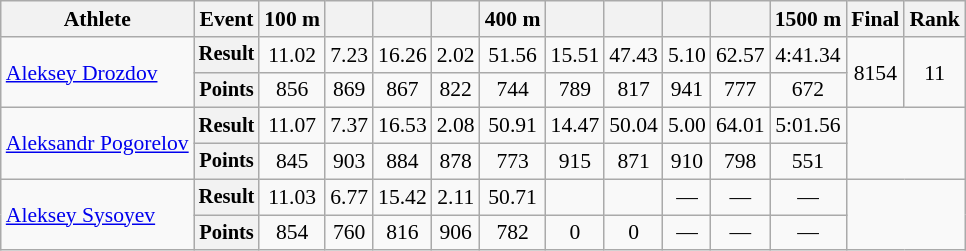<table class="wikitable" style="font-size:90%">
<tr>
<th>Athlete</th>
<th>Event</th>
<th>100 m</th>
<th></th>
<th></th>
<th></th>
<th>400 m</th>
<th></th>
<th></th>
<th></th>
<th></th>
<th>1500 m</th>
<th>Final</th>
<th>Rank</th>
</tr>
<tr align=center>
<td rowspan=2 align=left><a href='#'>Aleksey Drozdov</a></td>
<th style="font-size:95%">Result</th>
<td>11.02</td>
<td>7.23</td>
<td>16.26</td>
<td>2.02</td>
<td>51.56</td>
<td>15.51</td>
<td>47.43</td>
<td>5.10</td>
<td>62.57</td>
<td>4:41.34</td>
<td rowspan=2>8154</td>
<td rowspan=2>11</td>
</tr>
<tr align=center>
<th style="font-size:95%">Points</th>
<td>856</td>
<td>869</td>
<td>867</td>
<td>822</td>
<td>744</td>
<td>789</td>
<td>817</td>
<td>941</td>
<td>777</td>
<td>672</td>
</tr>
<tr align=center>
<td rowspan=2 align=left><a href='#'>Aleksandr Pogorelov</a></td>
<th style="font-size:95%">Result</th>
<td>11.07</td>
<td>7.37</td>
<td>16.53</td>
<td>2.08</td>
<td>50.91</td>
<td>14.47</td>
<td>50.04</td>
<td>5.00</td>
<td>64.01</td>
<td>5:01.56</td>
<td rowspan=2 colspan=2></td>
</tr>
<tr align=center>
<th style="font-size:95%">Points</th>
<td>845</td>
<td>903</td>
<td>884</td>
<td>878</td>
<td>773</td>
<td>915</td>
<td>871</td>
<td>910</td>
<td>798</td>
<td>551</td>
</tr>
<tr align=center>
<td rowspan=2 align=left><a href='#'>Aleksey Sysoyev</a></td>
<th style="font-size:95%">Result</th>
<td>11.03</td>
<td>6.77</td>
<td>15.42</td>
<td>2.11</td>
<td>50.71</td>
<td></td>
<td></td>
<td>—</td>
<td>—</td>
<td>—</td>
<td rowspan=2 colspan=2></td>
</tr>
<tr align=center>
<th style="font-size:95%">Points</th>
<td>854</td>
<td>760</td>
<td>816</td>
<td>906</td>
<td>782</td>
<td>0</td>
<td>0</td>
<td>—</td>
<td>—</td>
<td>—</td>
</tr>
</table>
